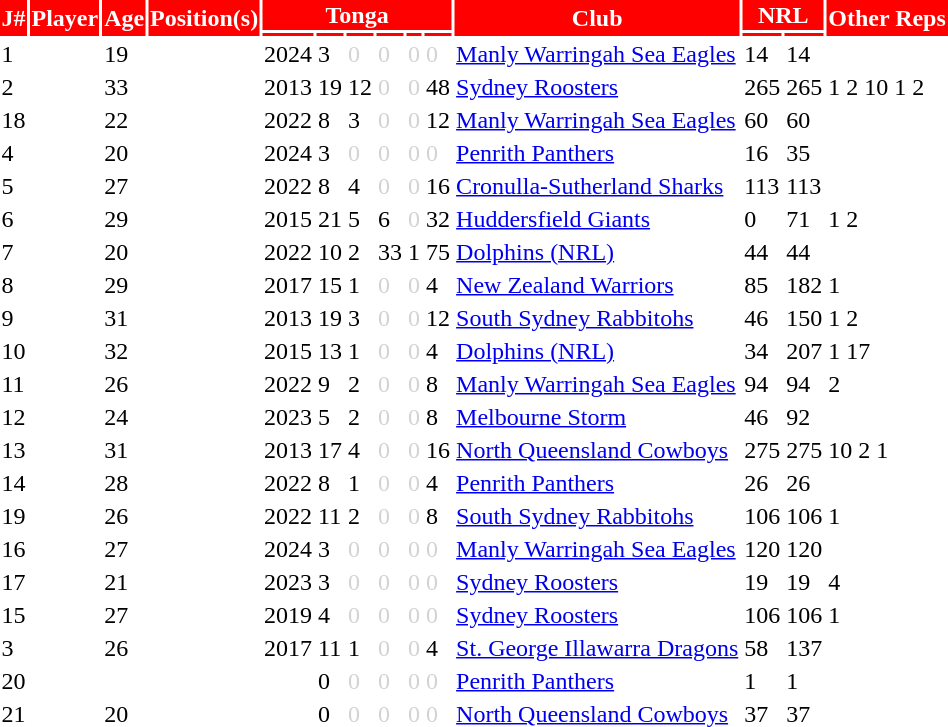<table>
<tr style="background:red; color:white;">
<th rowspan=2>J#</th>
<th rowspan=2 align=left>Player</th>
<th rowspan=2 align=center>Age</th>
<th rowspan=2 align=center>Position(s)</th>
<th colspan=6 align=center>Tonga</th>
<th rowspan=2 align=center>Club</th>
<th colspan=2 align=center>NRL</th>
<th rowspan=2 align=center>Other Reps</th>
</tr>
<tr style="background:red; color:white;">
<th></th>
<th></th>
<th></th>
<th></th>
<th></th>
<th></th>
<th></th>
<th></th>
</tr>
<tr>
<td>1</td>
<td align=left></td>
<td>19</td>
<td align=center></td>
<td>2024</td>
<td>3</td>
<td style="color:lightgray">0</td>
<td style="color:lightgray">0</td>
<td style="color:lightgray">0</td>
<td style="color:lightgray">0</td>
<td align=left>   <a href='#'>Manly Warringah Sea Eagles</a></td>
<td>14</td>
<td>14</td>
<td></td>
</tr>
<tr>
<td>2</td>
<td align=left></td>
<td>33</td>
<td align=center></td>
<td>2013</td>
<td>19</td>
<td>12</td>
<td style="color:lightgray">0</td>
<td style="color:lightgray">0</td>
<td>48</td>
<td align=left>   <a href='#'>Sydney Roosters</a></td>
<td>265</td>
<td>265</td>
<td align=left> 1  2  10  1  2</td>
</tr>
<tr>
<td>18</td>
<td align=left></td>
<td>22</td>
<td align=center></td>
<td>2022</td>
<td>8</td>
<td>3</td>
<td style="color:lightgray">0</td>
<td style="color:lightgray">0</td>
<td>12</td>
<td align=left>   <a href='#'>Manly Warringah Sea Eagles</a></td>
<td>60</td>
<td>60</td>
<td></td>
</tr>
<tr>
<td>4</td>
<td align=left></td>
<td>20</td>
<td align=center></td>
<td>2024</td>
<td>3</td>
<td style="color:lightgray">0</td>
<td style="color:lightgray">0</td>
<td style="color:lightgray">0</td>
<td style="color:lightgray">0</td>
<td align=left>   <a href='#'>Penrith Panthers</a></td>
<td>16</td>
<td>35</td>
<td></td>
</tr>
<tr>
<td>5</td>
<td align=left></td>
<td>27</td>
<td align=center></td>
<td>2022</td>
<td>8</td>
<td>4</td>
<td style="color:lightgray">0</td>
<td style="color:lightgray">0</td>
<td>16</td>
<td align=left>   <a href='#'>Cronulla-Sutherland Sharks</a></td>
<td>113</td>
<td>113</td>
<td></td>
</tr>
<tr>
<td>6</td>
<td align=left></td>
<td>29</td>
<td align=center></td>
<td>2015</td>
<td>21</td>
<td>5</td>
<td>6</td>
<td style="color:lightgray">0</td>
<td>32</td>
<td align=left>   <a href='#'>Huddersfield Giants</a></td>
<td>0</td>
<td>71</td>
<td align=left> 1  2</td>
</tr>
<tr>
<td>7</td>
<td align=left></td>
<td>20</td>
<td align=center></td>
<td>2022</td>
<td>10</td>
<td>2</td>
<td>33</td>
<td>1</td>
<td>75</td>
<td align=left>   <a href='#'>Dolphins (NRL)</a></td>
<td>44</td>
<td>44</td>
<td></td>
</tr>
<tr>
<td>8</td>
<td align=left></td>
<td>29</td>
<td align=center></td>
<td>2017</td>
<td>15</td>
<td>1</td>
<td style="color:lightgray">0</td>
<td style="color:lightgray">0</td>
<td>4</td>
<td align=left>   <a href='#'>New Zealand Warriors</a></td>
<td>85</td>
<td>182</td>
<td align=left> 1</td>
</tr>
<tr>
<td>9</td>
<td align=left></td>
<td>31</td>
<td align=center></td>
<td>2013</td>
<td>19</td>
<td>3</td>
<td style="color:lightgray">0</td>
<td style="color:lightgray">0</td>
<td>12</td>
<td align=left>   <a href='#'>South Sydney Rabbitohs</a></td>
<td>46</td>
<td>150</td>
<td align=left> 1  2</td>
</tr>
<tr>
<td>10</td>
<td align=left></td>
<td>32</td>
<td align=center></td>
<td>2015</td>
<td>13</td>
<td>1</td>
<td style="color:lightgray">0</td>
<td style="color:lightgray">0</td>
<td>4</td>
<td align=left>   <a href='#'>Dolphins (NRL)</a></td>
<td>34</td>
<td>207</td>
<td align=left> 1  17</td>
</tr>
<tr>
<td>11</td>
<td align=left></td>
<td>26</td>
<td align=center></td>
<td>2022</td>
<td>9</td>
<td>2</td>
<td style="color:lightgray">0</td>
<td style="color:lightgray">0</td>
<td>8</td>
<td align=left>   <a href='#'>Manly Warringah Sea Eagles</a></td>
<td>94</td>
<td>94</td>
<td align=left> 2</td>
</tr>
<tr>
<td>12</td>
<td align=left></td>
<td>24</td>
<td align=center></td>
<td>2023</td>
<td>5</td>
<td>2</td>
<td style="color:lightgray">0</td>
<td style="color:lightgray">0</td>
<td>8</td>
<td align=left>   <a href='#'>Melbourne Storm</a></td>
<td>46</td>
<td>92</td>
<td></td>
</tr>
<tr>
<td>13</td>
<td align=left></td>
<td>31</td>
<td align=center></td>
<td>2013</td>
<td>17</td>
<td>4</td>
<td style="color:lightgray">0</td>
<td style="color:lightgray">0</td>
<td>16</td>
<td align=left>   <a href='#'>North Queensland Cowboys</a></td>
<td>275</td>
<td>275</td>
<td align=left> 10  2  1</td>
</tr>
<tr>
<td>14</td>
<td align=left></td>
<td>28</td>
<td align=center></td>
<td>2022</td>
<td>8</td>
<td>1</td>
<td style="color:lightgray">0</td>
<td style="color:lightgray">0</td>
<td>4</td>
<td align=left>   <a href='#'>Penrith Panthers</a></td>
<td>26</td>
<td>26</td>
<td></td>
</tr>
<tr>
<td>19</td>
<td align=left></td>
<td>26</td>
<td align=center></td>
<td>2022</td>
<td>11</td>
<td>2</td>
<td style="color:lightgray">0</td>
<td style="color:lightgray">0</td>
<td>8</td>
<td align=left>   <a href='#'>South Sydney Rabbitohs</a></td>
<td>106</td>
<td>106</td>
<td align=left> 1</td>
</tr>
<tr>
<td>16</td>
<td align=left></td>
<td>27</td>
<td align=center></td>
<td>2024</td>
<td>3</td>
<td style="color:lightgray">0</td>
<td style="color:lightgray">0</td>
<td style="color:lightgray">0</td>
<td style="color:lightgray">0</td>
<td align=left>   <a href='#'>Manly Warringah Sea Eagles</a></td>
<td>120</td>
<td>120</td>
<td></td>
</tr>
<tr>
<td>17</td>
<td align=left></td>
<td>21</td>
<td align=center></td>
<td>2023</td>
<td>3</td>
<td style="color:lightgray">0</td>
<td style="color:lightgray">0</td>
<td style="color:lightgray">0</td>
<td style="color:lightgray">0</td>
<td align=left>   <a href='#'>Sydney Roosters</a></td>
<td>19</td>
<td>19</td>
<td align=left> 4</td>
</tr>
<tr>
<td>15</td>
<td align=left></td>
<td>27</td>
<td align=center></td>
<td>2019</td>
<td>4</td>
<td style="color:lightgray">0</td>
<td style="color:lightgray">0</td>
<td style="color:lightgray">0</td>
<td style="color:lightgray">0</td>
<td align=left>   <a href='#'>Sydney Roosters</a></td>
<td>106</td>
<td>106</td>
<td align=left> 1</td>
</tr>
<tr>
<td>3</td>
<td align=left></td>
<td>26</td>
<td align=center></td>
<td>2017</td>
<td>11</td>
<td>1</td>
<td style="color:lightgray">0</td>
<td style="color:lightgray">0</td>
<td>4</td>
<td align=left>   <a href='#'>St. George Illawarra Dragons</a></td>
<td>58</td>
<td>137</td>
<td></td>
</tr>
<tr>
<td>20</td>
<td align=left></td>
<td></td>
<td align=center></td>
<td></td>
<td>0</td>
<td style="color:lightgray">0</td>
<td style="color:lightgray">0</td>
<td style="color:lightgray">0</td>
<td style="color:lightgray">0</td>
<td align=left>   <a href='#'>Penrith Panthers</a></td>
<td>1</td>
<td>1</td>
<td></td>
</tr>
<tr>
<td>21</td>
<td align=left></td>
<td>20</td>
<td align=center></td>
<td></td>
<td>0</td>
<td style="color:lightgray">0</td>
<td style="color:lightgray">0</td>
<td style="color:lightgray">0</td>
<td style="color:lightgray">0</td>
<td align=left>   <a href='#'>North Queensland Cowboys</a></td>
<td>37</td>
<td>37</td>
<td></td>
</tr>
</table>
